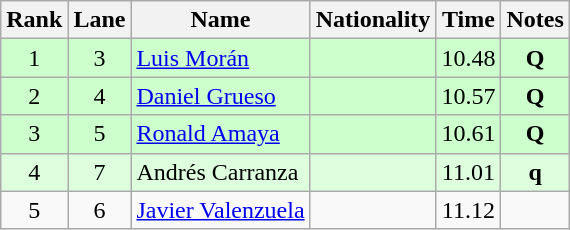<table class="wikitable sortable" style="text-align:center">
<tr>
<th>Rank</th>
<th>Lane</th>
<th>Name</th>
<th>Nationality</th>
<th>Time</th>
<th>Notes</th>
</tr>
<tr bgcolor=ccffcc>
<td>1</td>
<td>3</td>
<td align=left><a href='#'>Luis Morán</a></td>
<td align=left></td>
<td>10.48</td>
<td><strong>Q</strong></td>
</tr>
<tr bgcolor=ccffcc>
<td>2</td>
<td>4</td>
<td align=left><a href='#'>Daniel Grueso</a></td>
<td align=left></td>
<td>10.57</td>
<td><strong>Q</strong></td>
</tr>
<tr bgcolor=ccffcc>
<td>3</td>
<td>5</td>
<td align=left><a href='#'>Ronald Amaya</a></td>
<td align=left></td>
<td>10.61</td>
<td><strong>Q</strong></td>
</tr>
<tr bgcolor=ddffdd>
<td>4</td>
<td>7</td>
<td align=left>Andrés Carranza</td>
<td align=left></td>
<td>11.01</td>
<td><strong>q</strong></td>
</tr>
<tr>
<td>5</td>
<td>6</td>
<td align=left><a href='#'>Javier Valenzuela</a></td>
<td align=left></td>
<td>11.12</td>
<td></td>
</tr>
</table>
